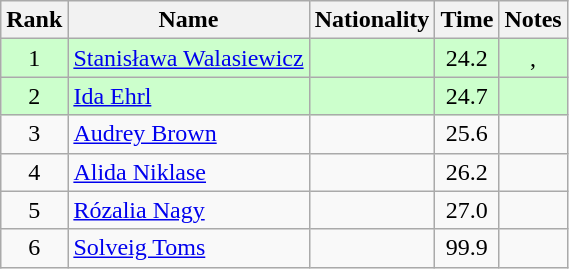<table class="wikitable sortable" style="text-align:center">
<tr>
<th>Rank</th>
<th>Name</th>
<th>Nationality</th>
<th>Time</th>
<th>Notes</th>
</tr>
<tr bgcolor=ccffcc>
<td>1</td>
<td align=left><a href='#'>Stanisława Walasiewicz</a></td>
<td align=left></td>
<td>24.2</td>
<td>, </td>
</tr>
<tr bgcolor=ccffcc>
<td>2</td>
<td align=left><a href='#'>Ida Ehrl</a></td>
<td align=left></td>
<td>24.7</td>
<td></td>
</tr>
<tr>
<td>3</td>
<td align=left><a href='#'>Audrey Brown</a></td>
<td align=left></td>
<td>25.6</td>
<td></td>
</tr>
<tr>
<td>4</td>
<td align=left><a href='#'>Alida Niklase</a></td>
<td align=left></td>
<td>26.2</td>
<td></td>
</tr>
<tr>
<td>5</td>
<td align=left><a href='#'>Rózalia Nagy</a></td>
<td align=left></td>
<td>27.0</td>
<td></td>
</tr>
<tr>
<td>6</td>
<td align=left><a href='#'>Solveig Toms</a></td>
<td align=left></td>
<td>99.9</td>
<td></td>
</tr>
</table>
